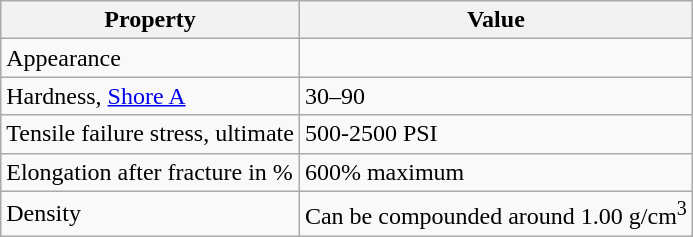<table class="wikitable">
<tr>
<th>Property</th>
<th>Value</th>
</tr>
<tr>
<td>Appearance</td>
<td></td>
</tr>
<tr>
<td>Hardness, <a href='#'>Shore A</a></td>
<td>30–90</td>
</tr>
<tr>
<td>Tensile failure stress, ultimate</td>
<td>500-2500 PSI</td>
</tr>
<tr>
<td>Elongation after fracture in %</td>
<td>600% maximum</td>
</tr>
<tr>
<td>Density</td>
<td>Can be compounded around 1.00 g/cm<sup>3</sup></td>
</tr>
</table>
